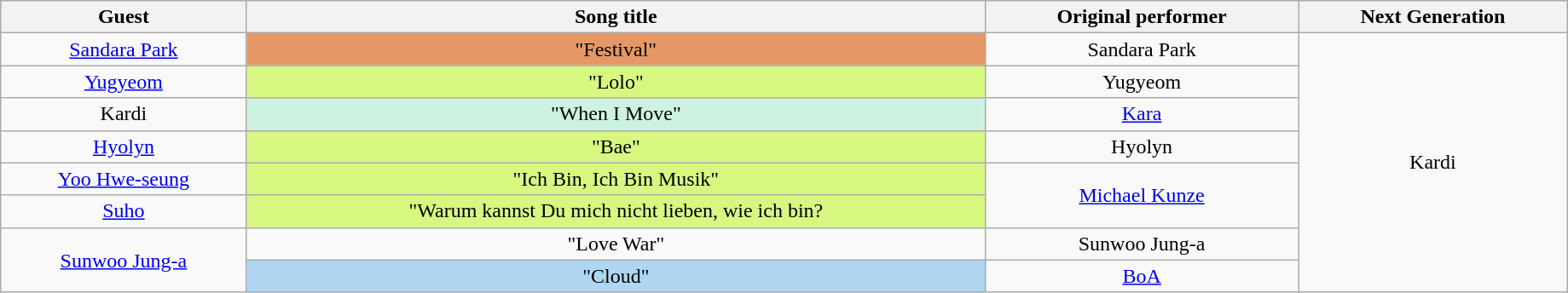<table Class ="wikitable" style="text-align:center; clear:both; text-align:center; width:97%">
<tr>
<th>Guest</th>
<th>Song title</th>
<th>Original performer</th>
<th>Next Generation</th>
</tr>
<tr>
<td><a href='#'>Sandara Park</a></td>
<td bgcolor="#E59866">"Festival"</td>
<td>Sandara Park</td>
<td rowspan="8">Kardi</td>
</tr>
<tr>
<td><a href='#'>Yugyeom</a></td>
<td bgcolor="#D8F781">"Lolo"</td>
<td>Yugyeom</td>
</tr>
<tr>
<td>Kardi</td>
<td bgcolor="#CEF2E0">"When I Move"</td>
<td><a href='#'>Kara</a></td>
</tr>
<tr>
<td><a href='#'>Hyolyn</a></td>
<td bgcolor="#D8F781">"Bae"</td>
<td>Hyolyn</td>
</tr>
<tr>
<td><a href='#'>Yoo Hwe-seung</a></td>
<td bgcolor="#D8F781">"Ich Bin, Ich Bin Musik"</td>
<td rowspan="2"><a href='#'>Michael Kunze</a></td>
</tr>
<tr>
<td><a href='#'>Suho</a></td>
<td bgcolor="#D8F781">"Warum kannst Du mich nicht lieben, wie ich bin?</td>
</tr>
<tr>
<td rowspan="2"><a href='#'>Sunwoo Jung-a</a></td>
<td>"Love War"</td>
<td>Sunwoo Jung-a</td>
</tr>
<tr>
<td bgcolor="#aed6f1">"Cloud"</td>
<td><a href='#'>BoA</a></td>
</tr>
</table>
